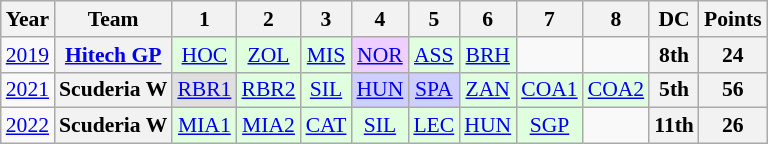<table class="wikitable" style="text-align:center; font-size:90%">
<tr>
<th>Year</th>
<th>Team</th>
<th>1</th>
<th>2</th>
<th>3</th>
<th>4</th>
<th>5</th>
<th>6</th>
<th>7</th>
<th>8</th>
<th>DC</th>
<th>Points</th>
</tr>
<tr>
<td><a href='#'>2019</a></td>
<th><a href='#'>Hitech GP</a></th>
<td style="background:#DFFFDF;"><a href='#'>HOC</a><br></td>
<td style="background:#dfffdf;"><a href='#'>ZOL</a><br></td>
<td style="background:#DFFFDF;"><a href='#'>MIS</a><br></td>
<td style="background:#EFCFFF;"><a href='#'>NOR</a><br></td>
<td style="background:#DFFFDF;"><a href='#'>ASS</a><br></td>
<td style="background:#DFFFDF;"><a href='#'>BRH</a><br></td>
<td></td>
<td></td>
<th>8th</th>
<th>24</th>
</tr>
<tr>
<td><a href='#'>2021</a></td>
<th>Scuderia W</th>
<td style="background:#DFDFDF;"><a href='#'>RBR1</a><br></td>
<td style="background:#DFFFDF;"><a href='#'>RBR2</a><br></td>
<td style="background:#DFFFDF;"><a href='#'>SIL</a><br></td>
<td style="background:#CFCFFF;"><a href='#'>HUN</a><br></td>
<td style="background:#CFCFFF;"><a href='#'>SPA</a><br></td>
<td style="background:#DFFFDF;"><a href='#'>ZAN</a><br></td>
<td style="background:#DFFFDF;"><a href='#'>COA1</a><br></td>
<td style="background:#DFFFDF;"><a href='#'>COA2</a><br></td>
<th>5th</th>
<th>56</th>
</tr>
<tr>
<td><a href='#'>2022</a></td>
<th>Scuderia W</th>
<td style="background:#dfffdf;"><a href='#'>MIA1</a><br></td>
<td style="background:#dfffdf;"><a href='#'>MIA2</a><br></td>
<td style="background:#dfffdf;"><a href='#'>CAT</a><br></td>
<td style="background:#dfffdf;"><a href='#'>SIL</a><br></td>
<td style="background:#dfffdf;"><a href='#'>LEC</a><br></td>
<td style="background:#dfffdf;"><a href='#'>HUN</a><br></td>
<td style="background:#dfffdf;"><a href='#'>SGP</a><br></td>
<td></td>
<th>11th</th>
<th>26</th>
</tr>
</table>
